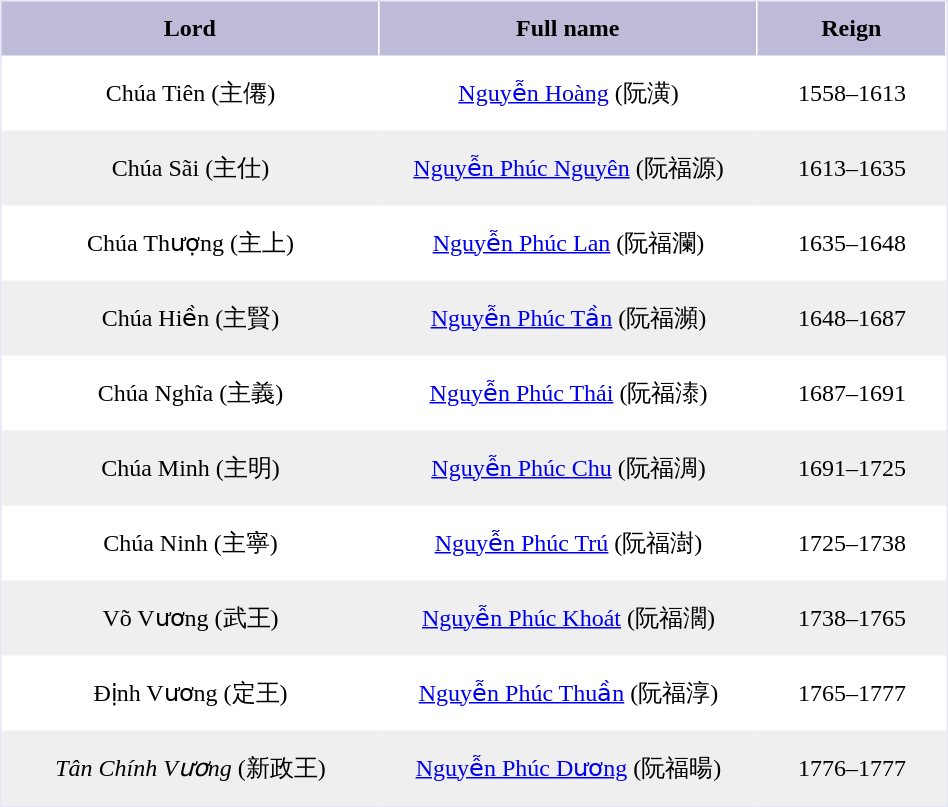<table width=50% cellpadding=0 cellspacing=0 style="text-align: center; border: 1px solid #E6E6FA;">
<tr bgcolor="#BDBBD7" style="height:36px;">
<th width="40%" style="border-right: 1px solid #FFFFFF;">Lord</th>
<th width="40%" style="border-right: 1px solid #FFFFFF;">Full name</th>
<th width="20%" colspan="3" style="border-right: 1px solid #FFFFFF;">Reign</th>
</tr>
<tr style="height:50px;">
<td>Chúa Tiên (主僊)</td>
<td><a href='#'>Nguyễn Hoàng</a> (阮潢)</td>
<td>1558–1613</td>
</tr>
<tr style="height:50px;" bgcolor="#EFEFEF">
<td>Chúa Sãi (主仕)</td>
<td><a href='#'>Nguyễn Phúc Nguyên</a> (阮福源)</td>
<td>1613–1635</td>
</tr>
<tr style="height:50px;">
<td>Chúa Thượng (主上)</td>
<td><a href='#'>Nguyễn Phúc Lan</a> (阮福瀾)</td>
<td>1635–1648</td>
</tr>
<tr style="height:50px;" bgcolor="#EFEFEF">
<td>Chúa Hiền (主賢)</td>
<td><a href='#'>Nguyễn Phúc Tần</a> (阮福瀕)</td>
<td>1648–1687</td>
</tr>
<tr style="height:50px;">
<td>Chúa Nghĩa (主義)</td>
<td><a href='#'>Nguyễn Phúc Thái</a> (阮福溙)</td>
<td>1687–1691</td>
</tr>
<tr style="height:50px;" bgcolor="#EFEFEF">
<td>Chúa Minh (主明)</td>
<td><a href='#'>Nguyễn Phúc Chu</a> (阮福淍)</td>
<td>1691–1725</td>
</tr>
<tr style="height:50px;">
<td>Chúa Ninh (主寧)</td>
<td><a href='#'>Nguyễn Phúc Trú</a> (阮福澍)</td>
<td>1725–1738</td>
</tr>
<tr style="height:50px;" bgcolor="#EFEFEF">
<td>Võ Vương (武王)</td>
<td><a href='#'>Nguyễn Phúc Khoát</a> (阮福濶)</td>
<td>1738–1765</td>
</tr>
<tr style="height:50px;">
<td>Định Vương (定王)</td>
<td><a href='#'>Nguyễn Phúc Thuần</a> (阮福淳)</td>
<td>1765–1777</td>
</tr>
<tr style="height:50px;" bgcolor="#EFEFEF">
<td><em>Tân Chính Vương</em> (新政王)</td>
<td><a href='#'>Nguyễn Phúc Dương</a> (阮福暘)</td>
<td>1776–1777</td>
</tr>
</table>
